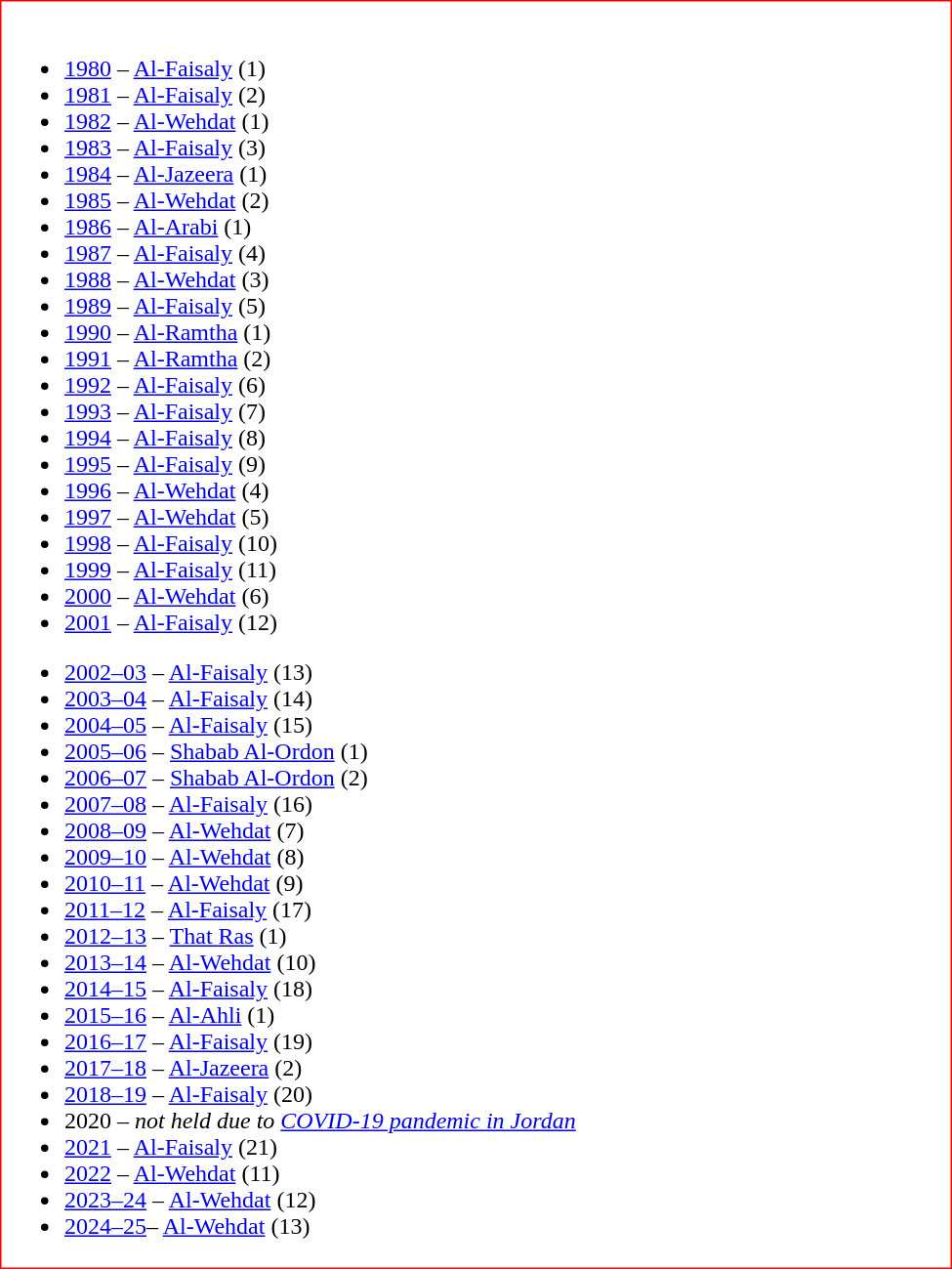<table class="toccolours" style="border: #FF0000 solid 1px; background: #FFFFFF; font-size: 100%; width: 650px">
<tr>
<td><br>
<ul><li><a href='#'>1980</a> – <a href='#'>Al-Faisaly</a> (1)</li><li><a href='#'>1981</a> – <a href='#'>Al-Faisaly</a> (2)</li><li><a href='#'>1982</a> – <a href='#'>Al-Wehdat</a> (1)</li><li><a href='#'>1983</a> – <a href='#'>Al-Faisaly</a> (3)</li><li><a href='#'>1984</a> – <a href='#'>Al-Jazeera</a> (1)</li><li><a href='#'>1985</a> – <a href='#'>Al-Wehdat</a> (2)</li><li><a href='#'>1986</a> – <a href='#'>Al-Arabi</a> (1)</li><li><a href='#'>1987</a> – <a href='#'>Al-Faisaly</a> (4)</li><li><a href='#'>1988</a> – <a href='#'>Al-Wehdat</a> (3)</li><li><a href='#'>1989</a> – <a href='#'>Al-Faisaly</a> (5)</li><li><a href='#'>1990</a> – <a href='#'>Al-Ramtha</a> (1)</li><li><a href='#'>1991</a> – <a href='#'>Al-Ramtha</a> (2)</li><li><a href='#'>1992</a> – <a href='#'>Al-Faisaly</a> (6)</li><li><a href='#'>1993</a> – <a href='#'>Al-Faisaly</a> (7)</li><li><a href='#'>1994</a> – <a href='#'>Al-Faisaly</a> (8)</li><li><a href='#'>1995</a> – <a href='#'>Al-Faisaly</a> (9)</li><li><a href='#'>1996</a> – <a href='#'>Al-Wehdat</a> (4)</li><li><a href='#'>1997</a> – <a href='#'>Al-Wehdat</a> (5)</li><li><a href='#'>1998</a> – <a href='#'>Al-Faisaly</a> (10)</li><li><a href='#'>1999</a> – <a href='#'>Al-Faisaly</a> (11)</li><li><a href='#'>2000</a> – <a href='#'>Al-Wehdat</a> (6)</li><li><a href='#'>2001</a> – <a href='#'>Al-Faisaly</a> (12)</li></ul><ul><li><a href='#'>2002–03</a> – <a href='#'>Al-Faisaly</a> (13)</li><li><a href='#'>2003–04</a> – <a href='#'>Al-Faisaly</a> (14)</li><li><a href='#'>2004–05</a> – <a href='#'>Al-Faisaly</a> (15)</li><li><a href='#'>2005–06</a> – <a href='#'>Shabab Al-Ordon</a> (1)</li><li><a href='#'>2006–07</a> – <a href='#'>Shabab Al-Ordon</a> (2)</li><li><a href='#'>2007–08</a> – <a href='#'>Al-Faisaly</a> (16)</li><li><a href='#'>2008–09</a> – <a href='#'>Al-Wehdat</a> (7)</li><li><a href='#'>2009–10</a> – <a href='#'>Al-Wehdat</a> (8)</li><li><a href='#'>2010–11</a> – <a href='#'>Al-Wehdat</a> (9)</li><li><a href='#'>2011–12</a> – <a href='#'>Al-Faisaly</a> (17)</li><li><a href='#'>2012–13</a> – <a href='#'>That Ras</a> (1)</li><li><a href='#'>2013–14</a> – <a href='#'>Al-Wehdat</a> (10)</li><li><a href='#'>2014–15</a> – <a href='#'>Al-Faisaly</a> (18)</li><li><a href='#'>2015–16</a> – <a href='#'>Al-Ahli</a> (1)</li><li><a href='#'>2016–17</a> – <a href='#'>Al-Faisaly</a> (19)</li><li><a href='#'>2017–18</a> – <a href='#'>Al-Jazeera</a> (2)</li><li><a href='#'>2018–19</a> – <a href='#'>Al-Faisaly</a> (20)</li><li>2020  – <em>not held due to <a href='#'>COVID-19 pandemic in Jordan</a> </em></li><li><a href='#'>2021</a> – <a href='#'>Al-Faisaly</a> (21)</li><li><a href='#'>2022</a> – <a href='#'>Al-Wehdat</a> (11)</li><li><a href='#'>2023–24</a> – <a href='#'>Al-Wehdat</a> (12)</li><li><a href='#'>2024–25</a>– <a href='#'>Al-Wehdat</a> (13)</li></ul></td>
</tr>
</table>
